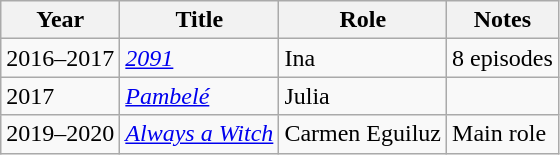<table class="wikitable sortable">
<tr>
<th>Year</th>
<th>Title</th>
<th>Role</th>
<th class="unsortable">Notes</th>
</tr>
<tr>
<td>2016–2017</td>
<td><em><a href='#'>2091</a></em></td>
<td>Ina</td>
<td>8 episodes</td>
</tr>
<tr>
<td>2017</td>
<td><em><a href='#'>Pambelé</a></em></td>
<td>Julia</td>
<td></td>
</tr>
<tr>
<td>2019–2020</td>
<td><em><a href='#'>Always a Witch</a></em></td>
<td>Carmen Eguiluz</td>
<td>Main role</td>
</tr>
</table>
